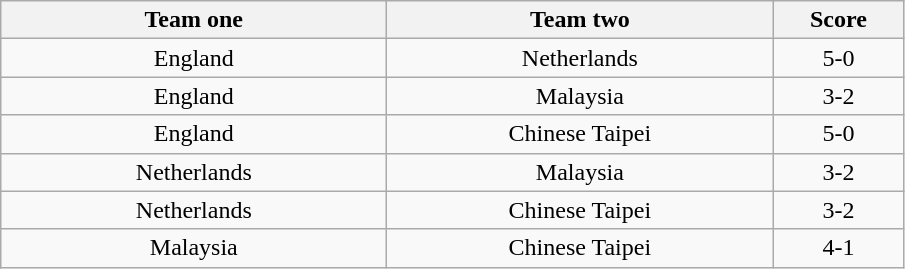<table class="wikitable" style="text-align: center">
<tr>
<th width=250>Team one</th>
<th width=250>Team two</th>
<th width=80>Score</th>
</tr>
<tr>
<td> England</td>
<td> Netherlands</td>
<td>5-0</td>
</tr>
<tr>
<td> England</td>
<td> Malaysia</td>
<td>3-2</td>
</tr>
<tr>
<td> England</td>
<td> Chinese Taipei</td>
<td>5-0</td>
</tr>
<tr>
<td> Netherlands</td>
<td> Malaysia</td>
<td>3-2</td>
</tr>
<tr>
<td> Netherlands</td>
<td> Chinese Taipei</td>
<td>3-2</td>
</tr>
<tr>
<td> Malaysia</td>
<td> Chinese Taipei</td>
<td>4-1</td>
</tr>
</table>
